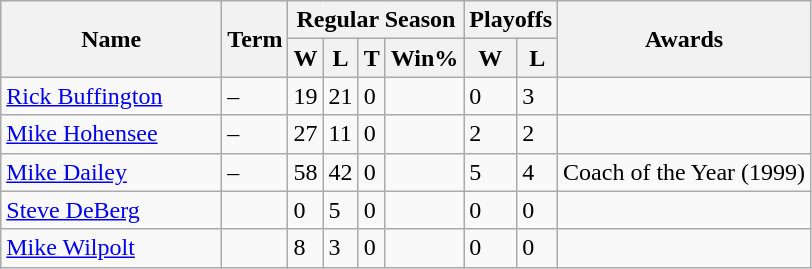<table class="wikitable">
<tr>
<th rowspan="2" style="width:140px;">Name</th>
<th rowspan="2">Term</th>
<th colspan="4">Regular Season</th>
<th colspan="2">Playoffs</th>
<th rowspan="2">Awards</th>
</tr>
<tr>
<th>W</th>
<th>L</th>
<th>T</th>
<th>Win%</th>
<th>W</th>
<th>L</th>
</tr>
<tr>
<td><a href='#'>Rick Buffington</a></td>
<td>–</td>
<td>19</td>
<td>21</td>
<td>0</td>
<td></td>
<td>0</td>
<td>3</td>
<td></td>
</tr>
<tr>
<td><a href='#'>Mike Hohensee</a></td>
<td>–</td>
<td>27</td>
<td>11</td>
<td>0</td>
<td></td>
<td>2</td>
<td>2</td>
<td></td>
</tr>
<tr>
<td><a href='#'>Mike Dailey</a></td>
<td>–</td>
<td>58</td>
<td>42</td>
<td>0</td>
<td></td>
<td>5</td>
<td>4</td>
<td>Coach of the Year (1999)</td>
</tr>
<tr>
<td><a href='#'>Steve DeBerg</a></td>
<td></td>
<td>0</td>
<td>5</td>
<td>0</td>
<td></td>
<td>0</td>
<td>0</td>
<td></td>
</tr>
<tr>
<td><a href='#'>Mike Wilpolt</a></td>
<td></td>
<td>8</td>
<td>3</td>
<td>0</td>
<td></td>
<td>0</td>
<td>0</td>
<td></td>
</tr>
</table>
